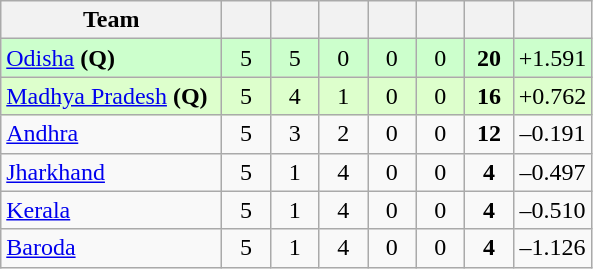<table class="wikitable" style="text-align:center">
<tr>
<th style="width:140px;">Team</th>
<th style="width:25px;"></th>
<th style="width:25px;"></th>
<th style="width:25px;"></th>
<th style="width:25px;"></th>
<th style="width:25px;"></th>
<th style="width:25px;"></th>
<th style="width:40px;"></th>
</tr>
<tr style="background:#cfc;">
<td style="text-align:left"><a href='#'>Odisha</a> <strong>(Q)</strong></td>
<td>5</td>
<td>5</td>
<td>0</td>
<td>0</td>
<td>0</td>
<td><strong>20</strong></td>
<td>+1.591</td>
</tr>
<tr style="background:#dfc;">
<td style="text-align:left"><a href='#'>Madhya Pradesh</a> <strong>(Q)</strong></td>
<td>5</td>
<td>4</td>
<td>1</td>
<td>0</td>
<td>0</td>
<td><strong>16</strong></td>
<td>+0.762</td>
</tr>
<tr>
<td style="text-align:left"><a href='#'>Andhra</a></td>
<td>5</td>
<td>3</td>
<td>2</td>
<td>0</td>
<td>0</td>
<td><strong>12</strong></td>
<td>–0.191</td>
</tr>
<tr>
<td style="text-align:left"><a href='#'>Jharkhand</a></td>
<td>5</td>
<td>1</td>
<td>4</td>
<td>0</td>
<td>0</td>
<td><strong>4</strong></td>
<td>–0.497</td>
</tr>
<tr>
<td style="text-align:left"><a href='#'>Kerala</a></td>
<td>5</td>
<td>1</td>
<td>4</td>
<td>0</td>
<td>0</td>
<td><strong>4</strong></td>
<td>–0.510</td>
</tr>
<tr>
<td style="text-align:left"><a href='#'>Baroda</a></td>
<td>5</td>
<td>1</td>
<td>4</td>
<td>0</td>
<td>0</td>
<td><strong>4</strong></td>
<td>–1.126</td>
</tr>
</table>
